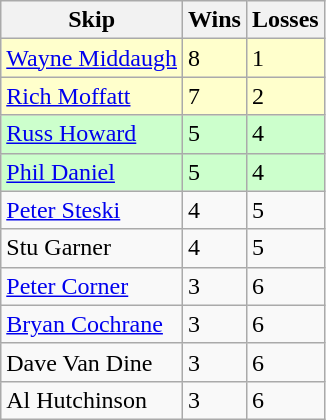<table class="wikitable">
<tr>
<th>Skip</th>
<th>Wins</th>
<th>Losses</th>
</tr>
<tr bgcolor=#ffffcc>
<td><a href='#'>Wayne Middaugh</a></td>
<td>8</td>
<td>1</td>
</tr>
<tr bgcolor=#ffffcc>
<td><a href='#'>Rich Moffatt</a></td>
<td>7</td>
<td>2</td>
</tr>
<tr bgcolor=#ccffcc>
<td><a href='#'>Russ Howard</a></td>
<td>5</td>
<td>4</td>
</tr>
<tr bgcolor=#ccffcc>
<td><a href='#'>Phil Daniel</a></td>
<td>5</td>
<td>4</td>
</tr>
<tr>
<td><a href='#'>Peter Steski</a></td>
<td>4</td>
<td>5</td>
</tr>
<tr>
<td>Stu Garner</td>
<td>4</td>
<td>5</td>
</tr>
<tr>
<td><a href='#'>Peter Corner</a></td>
<td>3</td>
<td>6</td>
</tr>
<tr>
<td><a href='#'>Bryan Cochrane</a></td>
<td>3</td>
<td>6</td>
</tr>
<tr>
<td>Dave Van Dine</td>
<td>3</td>
<td>6</td>
</tr>
<tr>
<td>Al Hutchinson</td>
<td>3</td>
<td>6</td>
</tr>
</table>
